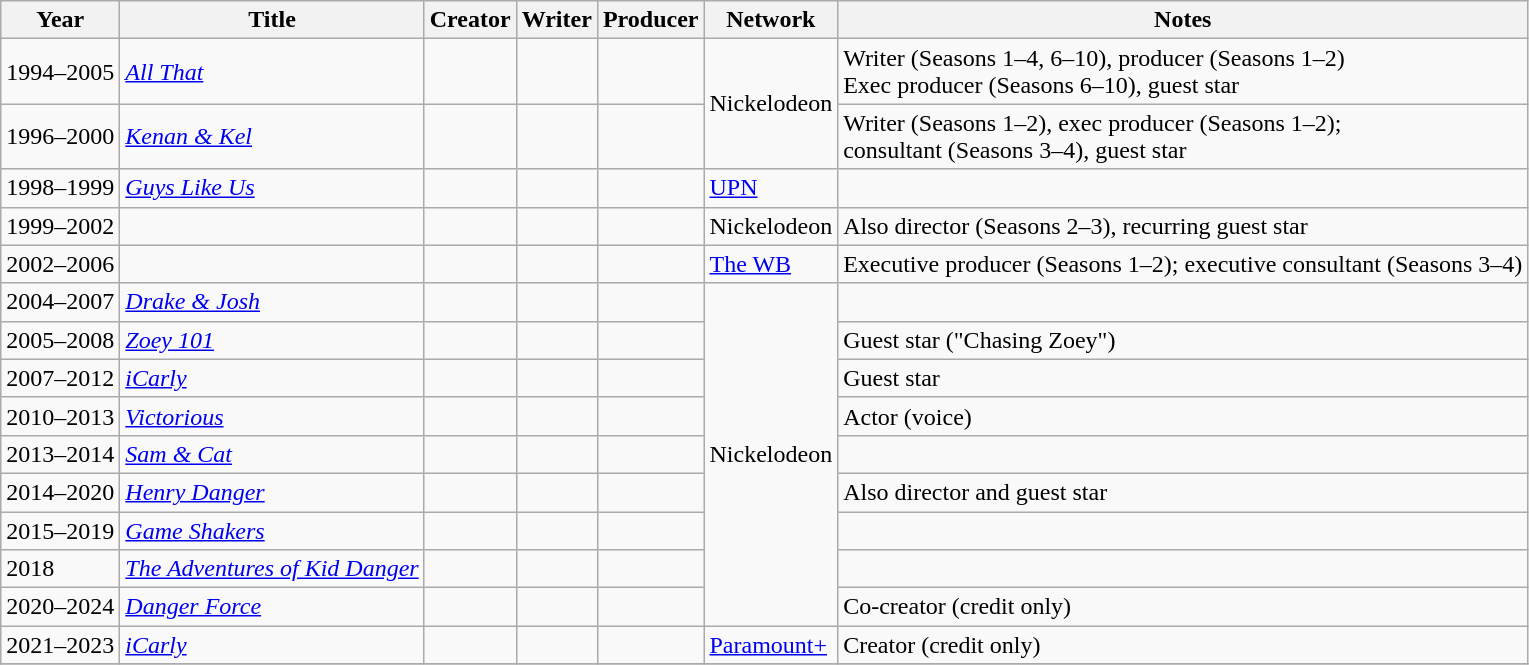<table class="wikitable">
<tr>
<th>Year</th>
<th>Title</th>
<th>Creator</th>
<th>Writer</th>
<th>Producer</th>
<th>Network</th>
<th>Notes</th>
</tr>
<tr>
<td>1994–2005</td>
<td><em><a href='#'>All That</a></em></td>
<td></td>
<td></td>
<td></td>
<td rowspan=2>Nickelodeon</td>
<td>Writer (Seasons 1–4, 6–10), producer (Seasons 1–2) <br> Exec producer (Seasons 6–10), guest star</td>
</tr>
<tr>
<td>1996–2000</td>
<td><em><a href='#'>Kenan & Kel</a></em></td>
<td></td>
<td></td>
<td></td>
<td>Writer (Seasons 1–2), exec producer (Seasons 1–2); <br> consultant (Seasons 3–4), guest star</td>
</tr>
<tr>
<td>1998–1999</td>
<td><em><a href='#'>Guys Like Us</a></em></td>
<td></td>
<td></td>
<td></td>
<td><a href='#'>UPN</a></td>
<td></td>
</tr>
<tr>
<td>1999–2002</td>
<td></td>
<td></td>
<td></td>
<td></td>
<td>Nickelodeon</td>
<td>Also director (Seasons 2–3), recurring guest star</td>
</tr>
<tr>
<td>2002–2006</td>
<td></td>
<td></td>
<td></td>
<td></td>
<td><a href='#'>The WB</a></td>
<td>Executive producer (Seasons 1–2); executive consultant (Seasons 3–4)</td>
</tr>
<tr>
<td>2004–2007</td>
<td><em><a href='#'>Drake & Josh</a></em></td>
<td></td>
<td></td>
<td></td>
<td rowspan=9>Nickelodeon</td>
<td></td>
</tr>
<tr>
<td>2005–2008</td>
<td><em><a href='#'>Zoey 101</a></em></td>
<td></td>
<td></td>
<td></td>
<td>Guest star ("Chasing Zoey")</td>
</tr>
<tr>
<td>2007–2012</td>
<td><em><a href='#'>iCarly</a></em></td>
<td></td>
<td></td>
<td></td>
<td>Guest star</td>
</tr>
<tr>
<td>2010–2013</td>
<td><em><a href='#'>Victorious</a></em></td>
<td></td>
<td></td>
<td></td>
<td>Actor (voice)</td>
</tr>
<tr>
<td>2013–2014</td>
<td><em><a href='#'>Sam & Cat</a></em></td>
<td></td>
<td></td>
<td></td>
<td></td>
</tr>
<tr>
<td>2014–2020</td>
<td><em><a href='#'>Henry Danger</a></em></td>
<td></td>
<td></td>
<td></td>
<td>Also director and guest star</td>
</tr>
<tr>
<td>2015–2019</td>
<td><em><a href='#'>Game Shakers</a></em></td>
<td></td>
<td></td>
<td></td>
<td></td>
</tr>
<tr>
<td>2018</td>
<td><em><a href='#'>The Adventures of Kid Danger</a></em></td>
<td></td>
<td></td>
<td></td>
<td></td>
</tr>
<tr>
<td>2020–2024</td>
<td><em><a href='#'>Danger Force</a></em></td>
<td></td>
<td></td>
<td></td>
<td>Co-creator (credit only)</td>
</tr>
<tr>
<td>2021–2023</td>
<td><em><a href='#'>iCarly</a></em></td>
<td></td>
<td></td>
<td></td>
<td><a href='#'>Paramount+</a></td>
<td>Creator (credit only)</td>
</tr>
<tr>
</tr>
</table>
